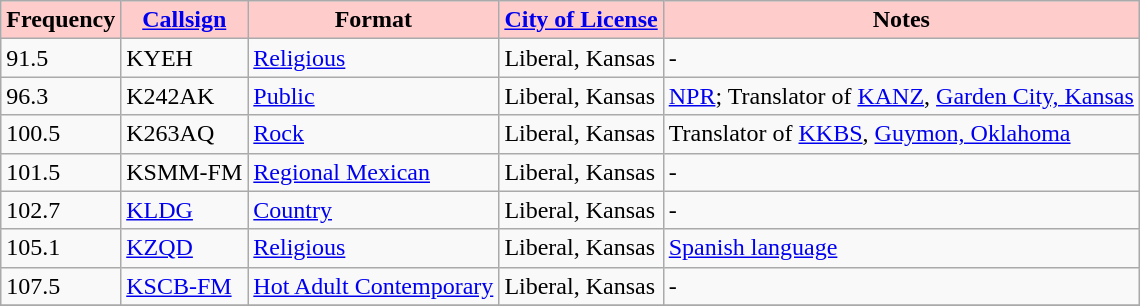<table class="wikitable">
<tr>
<th style="background:#ffcccc;"><strong>Frequency</strong></th>
<th style="background:#ffcccc;"><strong><a href='#'>Callsign</a></strong></th>
<th style="background:#ffcccc;"><strong>Format</strong></th>
<th style="background:#ffcccc;"><strong><a href='#'>City of License</a></strong></th>
<th style="background:#ffcccc;"><strong>Notes</strong></th>
</tr>
<tr>
<td>91.5</td>
<td>KYEH</td>
<td><a href='#'>Religious</a></td>
<td>Liberal, Kansas</td>
<td>-</td>
</tr>
<tr>
<td>96.3</td>
<td>K242AK</td>
<td><a href='#'>Public</a></td>
<td>Liberal, Kansas</td>
<td><a href='#'>NPR</a>; Translator of <a href='#'>KANZ</a>, <a href='#'>Garden City, Kansas</a></td>
</tr>
<tr>
<td>100.5</td>
<td>K263AQ</td>
<td><a href='#'>Rock</a></td>
<td>Liberal, Kansas</td>
<td>Translator of <a href='#'>KKBS</a>, <a href='#'>Guymon, Oklahoma</a></td>
</tr>
<tr>
<td>101.5</td>
<td>KSMM-FM</td>
<td><a href='#'>Regional Mexican</a></td>
<td>Liberal, Kansas</td>
<td>-</td>
</tr>
<tr>
<td>102.7</td>
<td><a href='#'>KLDG</a></td>
<td><a href='#'>Country</a></td>
<td>Liberal, Kansas</td>
<td>-</td>
</tr>
<tr>
<td>105.1</td>
<td><a href='#'>KZQD</a></td>
<td><a href='#'>Religious</a></td>
<td>Liberal, Kansas</td>
<td><a href='#'>Spanish language</a></td>
</tr>
<tr>
<td>107.5</td>
<td><a href='#'>KSCB-FM</a></td>
<td><a href='#'>Hot Adult Contemporary</a></td>
<td>Liberal, Kansas</td>
<td>-</td>
</tr>
<tr>
</tr>
</table>
